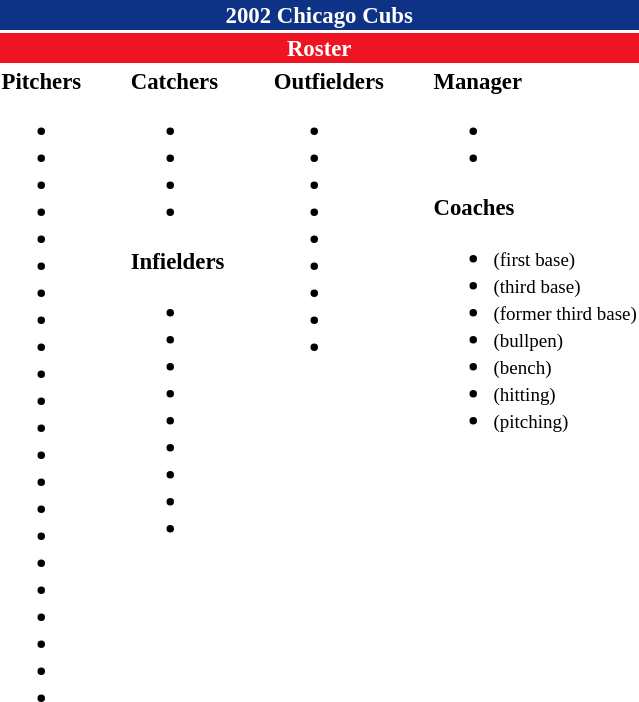<table class="toccolours" style="font-size: 95%;">
<tr>
<th colspan="10" style="background-color: #0e3386; color: white; text-align: center;">2002 Chicago Cubs</th>
</tr>
<tr>
<td colspan="10" style="background-color: #EE1422; color: white; text-align: center;"><strong>Roster</strong></td>
</tr>
<tr>
<td valign="top"><strong>Pitchers</strong><br><ul><li></li><li></li><li></li><li></li><li></li><li></li><li></li><li></li><li></li><li></li><li></li><li></li><li></li><li></li><li></li><li></li><li></li><li></li><li></li><li></li><li></li><li></li></ul></td>
<td width="25"></td>
<td valign="top"><strong>Catchers</strong><br><ul><li></li><li></li><li></li><li></li></ul><strong>Infielders</strong><ul><li></li><li></li><li></li><li></li><li></li><li></li><li></li><li></li><li></li></ul></td>
<td width="25"></td>
<td valign="top"><strong>Outfielders</strong><br><ul><li></li><li></li><li></li><li></li><li></li><li></li><li></li><li></li><li></li></ul></td>
<td width="25"></td>
<td valign="top"><strong>Manager</strong><br><ul><li></li><li></li></ul><strong>Coaches</strong><ul><li> <small>(first base)</small></li><li> <small>(third base)</small></li><li> <small>(former third base)</small></li><li> <small>(bullpen)</small></li><li> <small>(bench)</small></li><li> <small>(hitting)</small></li><li> <small>(pitching)</small></li></ul></td>
</tr>
</table>
